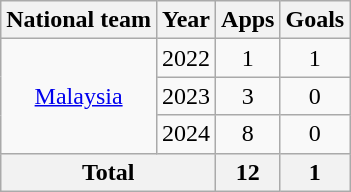<table class=wikitable style="text-align: center;">
<tr>
<th>National team</th>
<th>Year</th>
<th>Apps</th>
<th>Goals</th>
</tr>
<tr>
<td rowspan=3><a href='#'>Malaysia</a></td>
<td>2022</td>
<td>1</td>
<td>1</td>
</tr>
<tr>
<td>2023</td>
<td>3</td>
<td>0</td>
</tr>
<tr>
<td>2024</td>
<td>8</td>
<td>0</td>
</tr>
<tr>
<th colspan=2>Total</th>
<th>12</th>
<th>1</th>
</tr>
</table>
